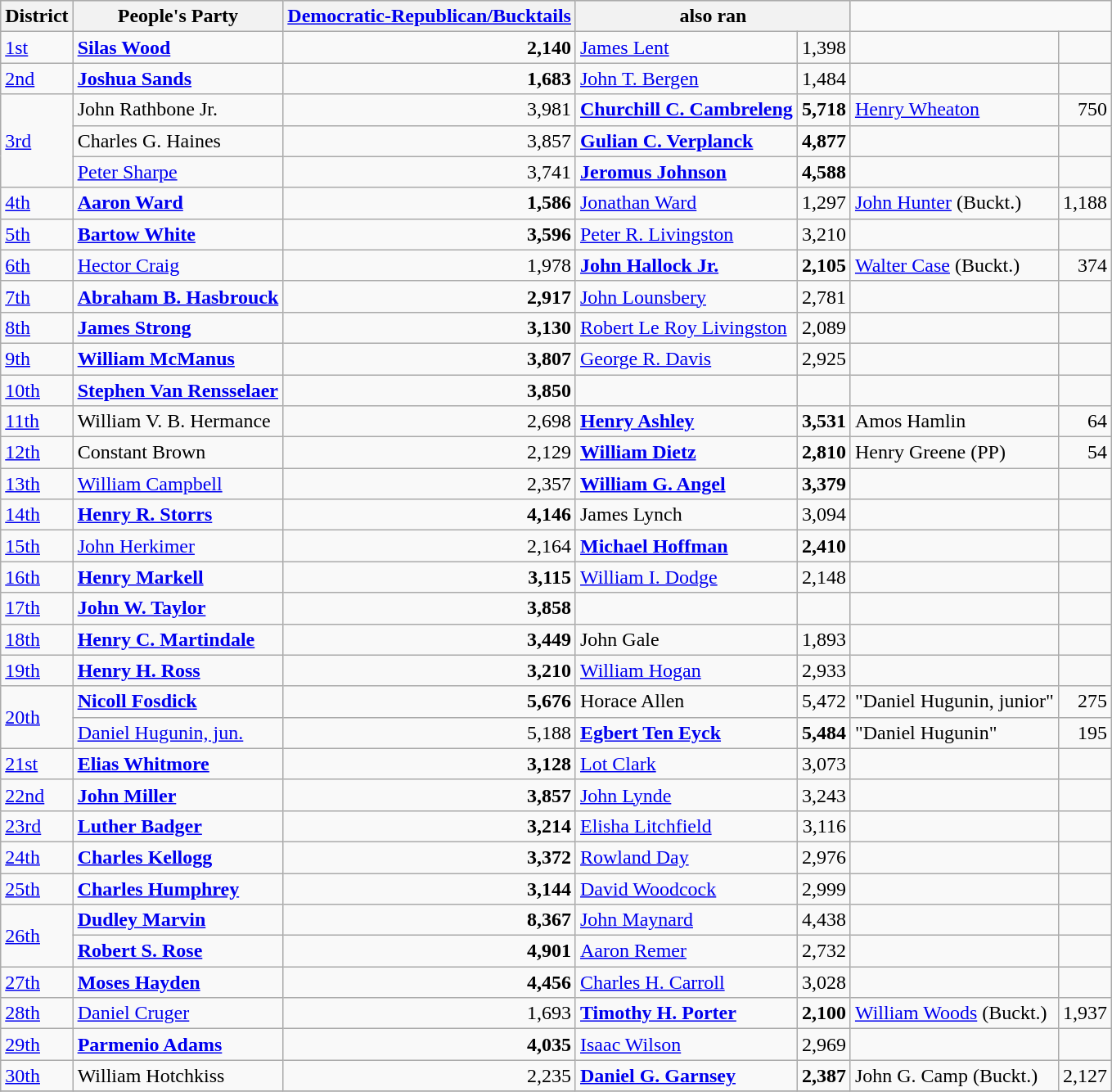<table class=wikitable>
<tr bgcolor=lightgrey>
<th>District</th>
<th>People's Party</th>
<th><a href='#'>Democratic-Republican/Bucktails</a></th>
<th colspan="2">also ran</th>
</tr>
<tr>
<td><a href='#'>1st</a></td>
<td><strong><a href='#'>Silas Wood</a></strong></td>
<td align="right"><strong>2,140</strong></td>
<td><a href='#'>James Lent</a></td>
<td align="right">1,398</td>
<td></td>
<td></td>
</tr>
<tr>
<td><a href='#'>2nd</a></td>
<td><strong><a href='#'>Joshua Sands</a></strong></td>
<td align="right"><strong>1,683</strong></td>
<td><a href='#'>John T. Bergen</a></td>
<td align="right">1,484</td>
<td></td>
<td></td>
</tr>
<tr>
<td rowspan=3><a href='#'>3rd</a></td>
<td>John Rathbone Jr.</td>
<td align="right">3,981</td>
<td><strong><a href='#'>Churchill C. Cambreleng</a></strong></td>
<td align="right"><strong>5,718</strong></td>
<td><a href='#'>Henry Wheaton</a></td>
<td align="right">750</td>
</tr>
<tr>
<td>Charles G. Haines</td>
<td align="right">3,857</td>
<td><strong><a href='#'>Gulian C. Verplanck</a></strong></td>
<td align="right"><strong>4,877</strong></td>
<td></td>
<td></td>
</tr>
<tr>
<td><a href='#'>Peter Sharpe</a></td>
<td align="right">3,741</td>
<td><strong><a href='#'>Jeromus Johnson</a></strong></td>
<td align="right"><strong>4,588</strong></td>
<td></td>
<td></td>
</tr>
<tr>
<td><a href='#'>4th</a></td>
<td><strong><a href='#'>Aaron Ward</a></strong></td>
<td align="right"><strong>1,586</strong></td>
<td><a href='#'>Jonathan Ward</a></td>
<td align="right">1,297</td>
<td><a href='#'>John Hunter</a> (Buckt.)</td>
<td align="right">1,188</td>
</tr>
<tr>
<td><a href='#'>5th</a></td>
<td><strong><a href='#'>Bartow White</a></strong></td>
<td align="right"><strong>3,596</strong></td>
<td><a href='#'>Peter R. Livingston</a></td>
<td align="right">3,210</td>
<td></td>
<td></td>
</tr>
<tr>
<td><a href='#'>6th</a></td>
<td><a href='#'>Hector Craig</a></td>
<td align="right">1,978</td>
<td><strong><a href='#'>John Hallock Jr.</a></strong></td>
<td align="right"><strong>2,105</strong></td>
<td><a href='#'>Walter Case</a> (Buckt.)</td>
<td align="right">374</td>
</tr>
<tr>
<td><a href='#'>7th</a></td>
<td><strong><a href='#'>Abraham B. Hasbrouck</a></strong></td>
<td align="right"><strong>2,917</strong></td>
<td><a href='#'>John Lounsbery</a></td>
<td align="right">2,781</td>
<td></td>
<td></td>
</tr>
<tr>
<td><a href='#'>8th</a></td>
<td><strong><a href='#'>James Strong</a></strong></td>
<td align="right"><strong>3,130</strong></td>
<td><a href='#'>Robert Le Roy Livingston</a></td>
<td align="right">2,089</td>
<td></td>
<td></td>
</tr>
<tr>
<td><a href='#'>9th</a></td>
<td><strong><a href='#'>William McManus</a></strong></td>
<td align="right"><strong>3,807</strong></td>
<td><a href='#'>George R. Davis</a></td>
<td align="right">2,925</td>
<td></td>
<td></td>
</tr>
<tr>
<td><a href='#'>10th</a></td>
<td><strong><a href='#'>Stephen Van Rensselaer</a></strong></td>
<td align="right"><strong>3,850</strong></td>
<td></td>
<td></td>
<td></td>
<td></td>
</tr>
<tr>
<td><a href='#'>11th</a></td>
<td>William V. B. Hermance</td>
<td align="right">2,698</td>
<td><strong><a href='#'>Henry Ashley</a></strong></td>
<td align="right"><strong>3,531</strong></td>
<td>Amos Hamlin</td>
<td align="right">64</td>
</tr>
<tr>
<td><a href='#'>12th</a></td>
<td>Constant Brown</td>
<td align="right">2,129</td>
<td><strong><a href='#'>William Dietz</a></strong></td>
<td align="right"><strong>2,810</strong></td>
<td>Henry Greene (PP)</td>
<td align="right">54</td>
</tr>
<tr>
<td><a href='#'>13th</a></td>
<td><a href='#'>William Campbell</a></td>
<td align="right">2,357</td>
<td><strong><a href='#'>William G. Angel</a></strong></td>
<td align="right"><strong>3,379</strong></td>
<td></td>
<td></td>
</tr>
<tr>
<td><a href='#'>14th</a></td>
<td><strong><a href='#'>Henry R. Storrs</a></strong></td>
<td align="right"><strong>4,146</strong></td>
<td>James Lynch</td>
<td align="right">3,094</td>
<td></td>
<td></td>
</tr>
<tr>
<td><a href='#'>15th</a></td>
<td><a href='#'>John Herkimer</a></td>
<td align="right">2,164</td>
<td><strong><a href='#'>Michael Hoffman</a></strong></td>
<td align="right"><strong>2,410</strong></td>
<td></td>
<td></td>
</tr>
<tr>
<td><a href='#'>16th</a></td>
<td><strong><a href='#'>Henry Markell</a></strong></td>
<td align="right"><strong>3,115</strong></td>
<td><a href='#'>William I. Dodge</a></td>
<td align="right">2,148</td>
<td></td>
<td></td>
</tr>
<tr>
<td><a href='#'>17th</a></td>
<td><strong><a href='#'>John W. Taylor</a></strong></td>
<td align="right"><strong>3,858</strong></td>
<td></td>
<td></td>
<td></td>
<td></td>
</tr>
<tr>
<td><a href='#'>18th</a></td>
<td><strong><a href='#'>Henry C. Martindale</a></strong></td>
<td align="right"><strong>3,449</strong></td>
<td>John Gale</td>
<td align="right">1,893</td>
<td></td>
<td></td>
</tr>
<tr>
<td><a href='#'>19th</a></td>
<td><strong><a href='#'>Henry H. Ross</a></strong></td>
<td align="right"><strong>3,210</strong></td>
<td><a href='#'>William Hogan</a></td>
<td align="right">2,933</td>
<td></td>
<td></td>
</tr>
<tr>
<td rowspan=2><a href='#'>20th</a></td>
<td><strong><a href='#'>Nicoll Fosdick</a></strong></td>
<td align="right"><strong>5,676</strong></td>
<td>Horace Allen</td>
<td align="right">5,472</td>
<td>"Daniel Hugunin, junior"</td>
<td align="right">275</td>
</tr>
<tr>
<td><a href='#'>Daniel Hugunin, jun.</a></td>
<td align="right">5,188</td>
<td><strong><a href='#'>Egbert Ten Eyck</a></strong></td>
<td align="right"><strong>5,484</strong></td>
<td>"Daniel Hugunin"</td>
<td align="right">195</td>
</tr>
<tr>
<td><a href='#'>21st</a></td>
<td><strong><a href='#'>Elias Whitmore</a></strong></td>
<td align="right"><strong>3,128</strong></td>
<td><a href='#'>Lot Clark</a></td>
<td align="right">3,073</td>
<td></td>
<td></td>
</tr>
<tr>
<td><a href='#'>22nd</a></td>
<td><strong><a href='#'>John Miller</a></strong></td>
<td align="right"><strong>3,857</strong></td>
<td><a href='#'>John Lynde</a></td>
<td align="right">3,243</td>
<td></td>
<td></td>
</tr>
<tr>
<td><a href='#'>23rd</a></td>
<td><strong><a href='#'>Luther Badger</a></strong></td>
<td align="right"><strong>3,214</strong></td>
<td><a href='#'>Elisha Litchfield</a></td>
<td align="right">3,116</td>
<td></td>
<td></td>
</tr>
<tr>
<td><a href='#'>24th</a></td>
<td><strong><a href='#'>Charles Kellogg</a></strong></td>
<td align="right"><strong>3,372</strong></td>
<td><a href='#'>Rowland Day</a></td>
<td align="right">2,976</td>
<td></td>
<td></td>
</tr>
<tr>
<td><a href='#'>25th</a></td>
<td><strong><a href='#'>Charles Humphrey</a></strong></td>
<td align="right"><strong>3,144</strong></td>
<td><a href='#'>David Woodcock</a></td>
<td align="right">2,999</td>
<td></td>
<td></td>
</tr>
<tr>
<td rowspan=2><a href='#'>26th</a></td>
<td><strong><a href='#'>Dudley Marvin</a></strong></td>
<td align="right"><strong>8,367</strong></td>
<td><a href='#'>John Maynard</a></td>
<td align="right">4,438</td>
<td></td>
<td></td>
</tr>
<tr>
<td><strong><a href='#'>Robert S. Rose</a></strong></td>
<td align="right"><strong>4,901</strong></td>
<td><a href='#'>Aaron Remer</a></td>
<td align="right">2,732</td>
<td></td>
<td></td>
</tr>
<tr>
<td><a href='#'>27th</a></td>
<td><strong><a href='#'>Moses Hayden</a></strong></td>
<td align="right"><strong>4,456</strong></td>
<td><a href='#'>Charles H. Carroll</a></td>
<td align="right">3,028</td>
<td></td>
<td></td>
</tr>
<tr>
<td><a href='#'>28th</a></td>
<td><a href='#'>Daniel Cruger</a></td>
<td align="right">1,693</td>
<td><strong><a href='#'>Timothy H. Porter</a></strong></td>
<td align="right"><strong>2,100</strong></td>
<td><a href='#'>William Woods</a> (Buckt.)</td>
<td align="right">1,937</td>
</tr>
<tr>
<td><a href='#'>29th</a></td>
<td><strong><a href='#'>Parmenio Adams</a></strong></td>
<td align="right"><strong>4,035</strong></td>
<td><a href='#'>Isaac Wilson</a></td>
<td align="right">2,969</td>
<td></td>
<td></td>
</tr>
<tr>
<td><a href='#'>30th</a></td>
<td>William Hotchkiss</td>
<td align="right">2,235</td>
<td><strong><a href='#'>Daniel G. Garnsey</a></strong></td>
<td align="right"><strong>2,387</strong></td>
<td>John G. Camp (Buckt.)</td>
<td align="right">2,127</td>
</tr>
<tr>
</tr>
</table>
